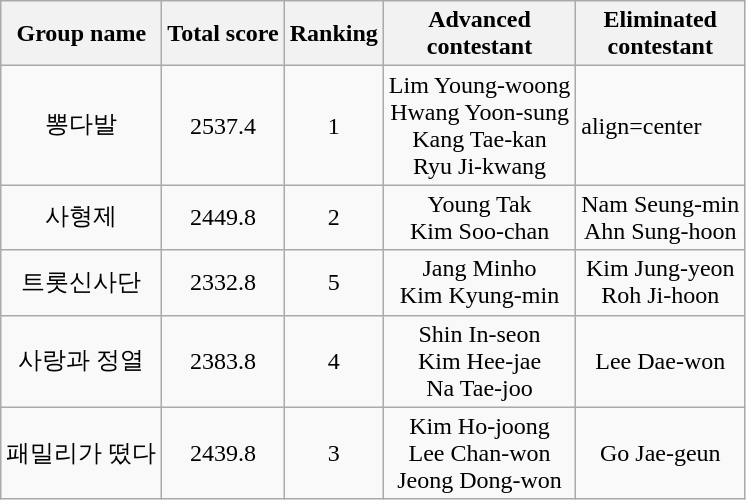<table class="wikitable sortable">
<tr>
<th>Group name</th>
<th>Total score</th>
<th>Ranking</th>
<th>Advanced<br>contestant</th>
<th>Eliminated<br>contestant</th>
</tr>
<tr>
<td align=center>뽕다발</td>
<td align=center>2537.4</td>
<td align=center>1</td>
<td align=center>Lim Young-woong<br>Hwang Yoon-sung<br>Kang Tae-kan<br>Ryu Ji-kwang</td>
<td>align=center </td>
</tr>
<tr>
<td align=center>사형제</td>
<td align=center>2449.8</td>
<td align=center>2</td>
<td align=center>Young Tak<br>Kim Soo-chan</td>
<td align=center>Nam Seung-min<br>Ahn Sung-hoon</td>
</tr>
<tr>
<td align=center>트롯신사단</td>
<td align=center>2332.8</td>
<td align=center>5</td>
<td align=center>Jang Minho<br>Kim Kyung-min</td>
<td align=center>Kim Jung-yeon<br>Roh Ji-hoon</td>
</tr>
<tr>
<td align=center>사랑과 정열</td>
<td align=center>2383.8</td>
<td align=center>4</td>
<td align=center>Shin In-seon<br>Kim Hee-jae<br>Na Tae-joo</td>
<td align=center>Lee Dae-won</td>
</tr>
<tr>
<td align=center>패밀리가 떴다</td>
<td align=center>2439.8</td>
<td align=center>3</td>
<td align=center>Kim Ho-joong<br>Lee Chan-won<br>Jeong Dong-won</td>
<td align=center>Go Jae-geun</td>
</tr>
</table>
